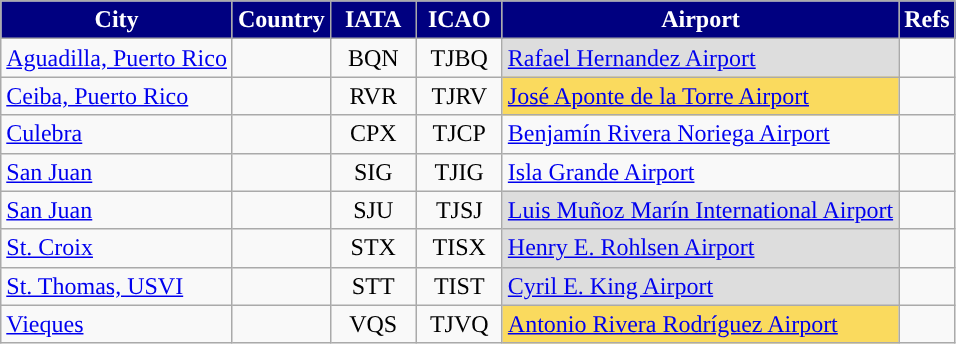<table class="sortable wikitable toccolours">
<tr>
<th style="background:navy; color:white;">City</th>
<th style="background:navy; color:white;">Country</th>
<th style="background:navy; color:white; width:50px;">IATA</th>
<th style="background:navy; color:white; width:50px;">ICAO</th>
<th style="background:navy; color:white;">Airport</th>
<th style="background:navy; color:white;" class="unsortable">Refs</th>
</tr>
<tr>
<td><a href='#'>Aguadilla, Puerto Rico</a></td>
<td></td>
<td align=center>BQN</td>
<td align=center>TJBQ</td>
<td style="background:#ddd;"><a href='#'>Rafael Hernandez Airport</a></td>
<td></td>
</tr>
<tr>
<td><a href='#'>Ceiba, Puerto Rico</a></td>
<td></td>
<td align=center>RVR</td>
<td align=center>TJRV</td>
<td style="background:#fada5e;"><a href='#'>José Aponte de la Torre Airport</a></td>
<td></td>
</tr>
<tr>
<td><a href='#'>Culebra</a></td>
<td></td>
<td align=center>CPX</td>
<td align=center>TJCP</td>
<td><a href='#'>Benjamín Rivera Noriega Airport</a></td>
<td></td>
</tr>
<tr>
<td><a href='#'>San Juan</a></td>
<td></td>
<td align=center>SIG</td>
<td align=center>TJIG</td>
<td><a href='#'>Isla Grande Airport</a></td>
<td></td>
</tr>
<tr>
<td><a href='#'>San Juan</a></td>
<td></td>
<td align=center>SJU</td>
<td align=center>TJSJ</td>
<td style="background:#ddd;"><a href='#'>Luis Muñoz Marín International Airport</a></td>
<td></td>
</tr>
<tr>
<td><a href='#'>St. Croix</a></td>
<td></td>
<td align=center>STX</td>
<td align=center>TISX</td>
<td style="background:#ddd;"><a href='#'>Henry E. Rohlsen Airport</a></td>
<td></td>
</tr>
<tr>
<td><a href='#'>St. Thomas, USVI</a></td>
<td></td>
<td align=center>STT</td>
<td align=center>TIST</td>
<td style="background:#ddd;"><a href='#'>Cyril E. King Airport</a></td>
<td></td>
</tr>
<tr>
<td><a href='#'>Vieques</a></td>
<td></td>
<td align=center>VQS</td>
<td align=center>TJVQ</td>
<td style="background:#fada5e;"><a href='#'>Antonio Rivera Rodríguez Airport</a></td>
<td></td>
</tr>
</table>
